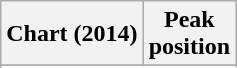<table class="wikitable">
<tr>
<th>Chart (2014)</th>
<th>Peak<br>position</th>
</tr>
<tr>
</tr>
<tr>
</tr>
</table>
